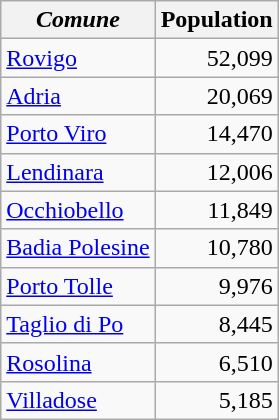<table class="wikitable">
<tr>
<th><em>Comune</em></th>
<th>Population</th>
</tr>
<tr>
<td><a href='#'>Rovigo</a></td>
<td align="right">52,099</td>
</tr>
<tr>
<td><a href='#'>Adria</a></td>
<td align="right">20,069</td>
</tr>
<tr>
<td><a href='#'>Porto Viro</a></td>
<td align="right">14,470</td>
</tr>
<tr>
<td><a href='#'>Lendinara</a></td>
<td align="right">12,006</td>
</tr>
<tr>
<td><a href='#'>Occhiobello</a></td>
<td align="right">11,849</td>
</tr>
<tr>
<td><a href='#'>Badia Polesine</a></td>
<td align="right">10,780</td>
</tr>
<tr>
<td><a href='#'>Porto Tolle</a></td>
<td align="right">9,976</td>
</tr>
<tr>
<td><a href='#'>Taglio di Po</a></td>
<td align="right">8,445</td>
</tr>
<tr>
<td><a href='#'>Rosolina</a></td>
<td align="right">6,510</td>
</tr>
<tr>
<td><a href='#'>Villadose</a></td>
<td align="right">5,185</td>
</tr>
</table>
